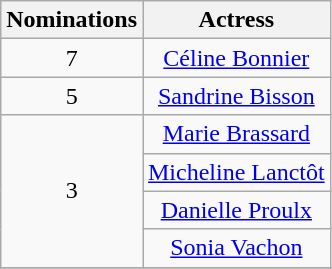<table class="wikitable" style="text-align:center;">
<tr>
<th scope="col" width="5">Nominations</th>
<th scope="col" align="center">Actress</th>
</tr>
<tr>
<td rowspan="1" style="text-align:center;">7</td>
<td><a href='#'>Céline Bonnier</a></td>
</tr>
<tr>
<td rowspan="1" style="text-align:center;">5</td>
<td><a href='#'>Sandrine Bisson</a></td>
</tr>
<tr>
<td rowspan="4" style="text-align:center;">3</td>
<td><a href='#'>Marie Brassard</a></td>
</tr>
<tr>
<td><a href='#'>Micheline Lanctôt</a></td>
</tr>
<tr>
<td><a href='#'>Danielle Proulx</a></td>
</tr>
<tr>
<td><a href='#'>Sonia Vachon</a></td>
</tr>
<tr>
</tr>
</table>
